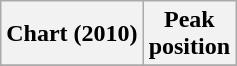<table class="wikitable sortable">
<tr>
<th align="left">Chart (2010)</th>
<th align="center">Peak<br>position</th>
</tr>
<tr>
</tr>
</table>
